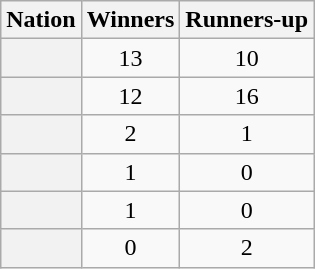<table class="wikitable plainrowheaders sortable">
<tr>
<th scope="col">Nation</th>
<th scope="col">Winners</th>
<th scope="col">Runners-up</th>
</tr>
<tr>
<th scope="row"> </th>
<td align=center>13</td>
<td align=center>10</td>
</tr>
<tr>
<th scope="row"> </th>
<td align=center>12</td>
<td align=center>16</td>
</tr>
<tr>
<th scope="row"> </th>
<td align=center>2</td>
<td align=center>1</td>
</tr>
<tr>
<th scope="row"> </th>
<td align=center>1</td>
<td align=center>0</td>
</tr>
<tr>
<th scope="row"> </th>
<td align=center>1</td>
<td align=center>0</td>
</tr>
<tr>
<th scope="row"> </th>
<td align=center>0</td>
<td align=center>2</td>
</tr>
</table>
